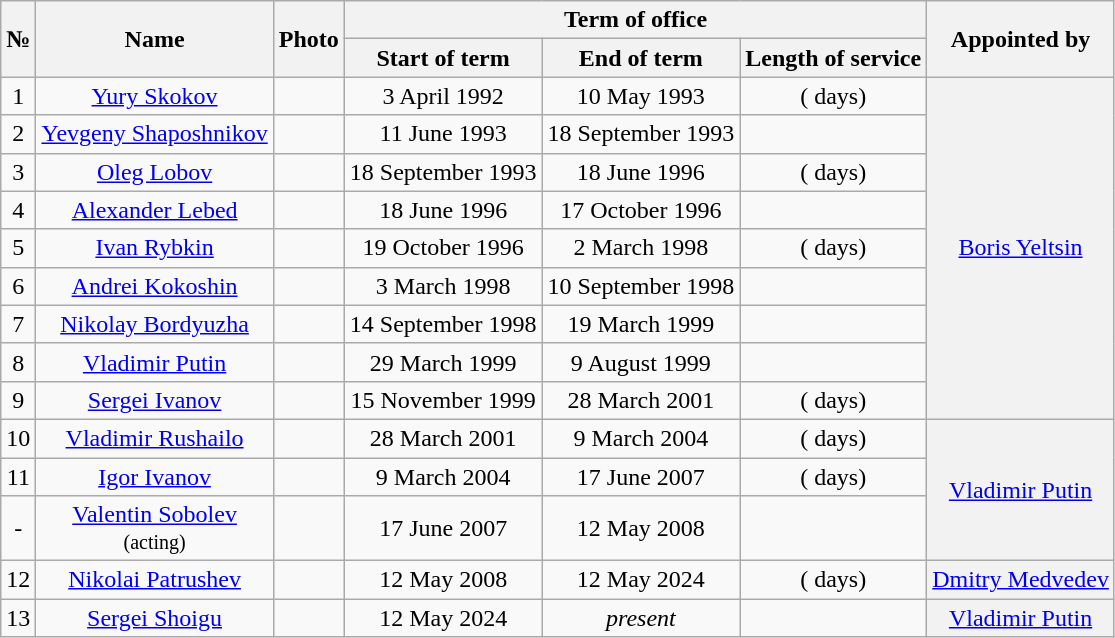<table class="sortable wikitable" style="text-align:center">
<tr>
<th rowspan="2">№</th>
<th rowspan="2">Name</th>
<th rowspan="2">Photo</th>
<th colspan="3">Term of office</th>
<th rowspan="2">Appointed by</th>
</tr>
<tr>
<th>Start of term</th>
<th>End of term</th>
<th>Length of service</th>
</tr>
<tr>
<td>1</td>
<td><a href='#'>Yury Skokov</a></td>
<td></td>
<td>3 April 1992</td>
<td>10 May 1993</td>
<td> ( days)</td>
<th style="font-weight:normal" rowspan="9"><a href='#'>Boris Yeltsin</a></th>
</tr>
<tr>
<td>2</td>
<td><a href='#'>Yevgeny Shaposhnikov</a></td>
<td></td>
<td>11 June 1993</td>
<td>18 September 1993</td>
<td></td>
</tr>
<tr>
<td>3</td>
<td><a href='#'>Oleg Lobov</a></td>
<td></td>
<td>18 September 1993</td>
<td>18 June 1996</td>
<td> ( days)</td>
</tr>
<tr>
<td>4</td>
<td><a href='#'>Alexander Lebed</a></td>
<td></td>
<td>18 June 1996</td>
<td>17 October 1996</td>
<td></td>
</tr>
<tr>
<td>5</td>
<td><a href='#'>Ivan Rybkin</a></td>
<td></td>
<td>19 October 1996</td>
<td>2 March 1998</td>
<td> ( days)</td>
</tr>
<tr>
<td>6</td>
<td><a href='#'>Andrei Kokoshin</a></td>
<td></td>
<td>3 March 1998</td>
<td>10 September 1998</td>
<td></td>
</tr>
<tr>
<td>7</td>
<td><a href='#'>Nikolay Bordyuzha</a></td>
<td></td>
<td>14 September 1998</td>
<td>19 March 1999</td>
<td></td>
</tr>
<tr>
<td>8</td>
<td><a href='#'>Vladimir Putin</a></td>
<td></td>
<td>29 March 1999</td>
<td>9 August 1999</td>
<td></td>
</tr>
<tr>
<td>9</td>
<td><a href='#'>Sergei Ivanov</a></td>
<td></td>
<td>15 November 1999</td>
<td>28 March 2001</td>
<td> ( days)</td>
</tr>
<tr>
<td>10</td>
<td><a href='#'>Vladimir Rushailo</a></td>
<td></td>
<td>28 March 2001</td>
<td>9 March 2004</td>
<td> ( days)</td>
<th style="font-weight:normal" rowspan="3"><a href='#'>Vladimir Putin</a></th>
</tr>
<tr>
<td>11</td>
<td><a href='#'>Igor Ivanov</a></td>
<td></td>
<td>9 March 2004</td>
<td>17 June 2007</td>
<td> ( days)</td>
</tr>
<tr>
<td>-</td>
<td><a href='#'>Valentin Sobolev</a><br><small>(acting)</small></td>
<td></td>
<td>17 June 2007</td>
<td>12 May 2008</td>
<td></td>
</tr>
<tr>
<td>12</td>
<td><a href='#'>Nikolai Patrushev</a></td>
<td></td>
<td>12 May 2008</td>
<td>12 May 2024</td>
<td> ( days)</td>
<th style="font-weight:normal"><a href='#'>Dmitry Medvedev</a></th>
</tr>
<tr>
<td>13</td>
<td><a href='#'>Sergei Shoigu</a></td>
<td></td>
<td>12 May 2024</td>
<td><em>present</em></td>
<td></td>
<th style="font-weight:normal"><a href='#'>Vladimir Putin</a></th>
</tr>
</table>
